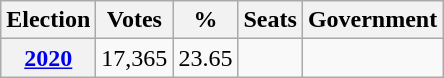<table class="wikitable" style="text-align: right;">
<tr>
<th>Election</th>
<th>Votes</th>
<th>%</th>
<th>Seats</th>
<th>Government</th>
</tr>
<tr>
<th><a href='#'>2020</a></th>
<td>17,365</td>
<td>23.65</td>
<td></td>
<td></td>
</tr>
</table>
